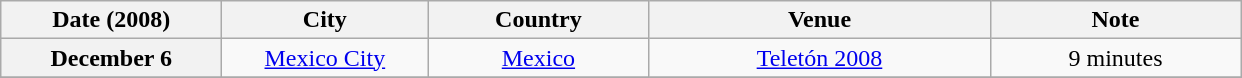<table class="wikitable plainrowheaders" style="text-align:center;">
<tr>
<th width="140">Date (2008)</th>
<th width="130">City</th>
<th width="140">Country</th>
<th width="220">Venue</th>
<th scope="col" style="width:10em;">Note</th>
</tr>
<tr>
<th scope="row" style="text-align:center;">December 6</th>
<td align="center"><a href='#'>Mexico City</a></td>
<td align="center"><a href='#'>Mexico</a></td>
<td align="center"><a href='#'>Teletón 2008</a></td>
<td align="center">9 minutes</td>
</tr>
<tr>
</tr>
</table>
